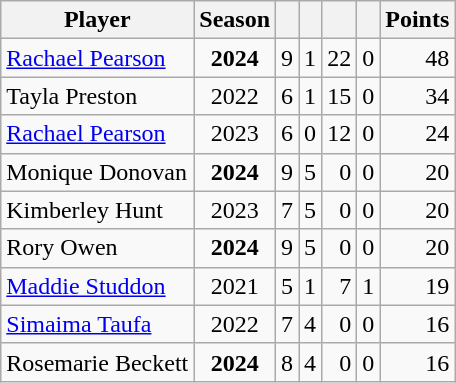<table class="wikitable sortable" style="text-align:right;">
<tr>
<th>Player</th>
<th>Season</th>
<th></th>
<th></th>
<th></th>
<th></th>
<th>Points</th>
</tr>
<tr>
<td align=left><a href='#'>Rachael Pearson</a></td>
<td align="center"><strong>2024</strong></td>
<td>9</td>
<td>1</td>
<td>22</td>
<td>0</td>
<td>48</td>
</tr>
<tr>
<td align=left>Tayla Preston</td>
<td align=center>2022</td>
<td>6</td>
<td>1</td>
<td>15</td>
<td>0</td>
<td>34</td>
</tr>
<tr>
<td align=left><a href='#'>Rachael Pearson</a></td>
<td align="center">2023</td>
<td>6</td>
<td>0</td>
<td>12</td>
<td>0</td>
<td>24</td>
</tr>
<tr>
<td align=left>Monique Donovan</td>
<td align=center><strong>2024</strong></td>
<td>9</td>
<td>5</td>
<td>0</td>
<td>0</td>
<td>20</td>
</tr>
<tr>
<td align=left>Kimberley Hunt</td>
<td align=center>2023</td>
<td>7</td>
<td>5</td>
<td>0</td>
<td>0</td>
<td>20</td>
</tr>
<tr>
<td align=left>Rory Owen</td>
<td align=center><strong>2024</strong></td>
<td>9</td>
<td>5</td>
<td>0</td>
<td>0</td>
<td>20</td>
</tr>
<tr>
<td align=left><a href='#'>Maddie Studdon</a></td>
<td align=center>2021</td>
<td>5</td>
<td>1</td>
<td>7</td>
<td>1</td>
<td>19</td>
</tr>
<tr>
<td align=left><a href='#'>Simaima Taufa</a></td>
<td align=center>2022</td>
<td>7</td>
<td>4</td>
<td>0</td>
<td>0</td>
<td>16</td>
</tr>
<tr>
<td align=left>Rosemarie Beckett</td>
<td align=center><strong>2024</strong></td>
<td>8</td>
<td>4</td>
<td>0</td>
<td>0</td>
<td>16</td>
</tr>
</table>
